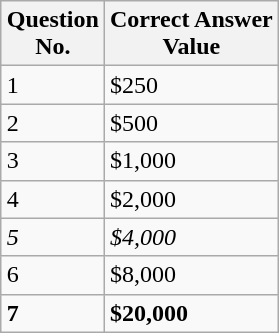<table class="infobox wikitable" style="margin: 0 0 0.5em 1em;">
<tr>
<th>Question<br>No.</th>
<th>Correct Answer<br>Value</th>
</tr>
<tr>
<td>1</td>
<td>$250</td>
</tr>
<tr>
<td>2</td>
<td>$500</td>
</tr>
<tr>
<td>3</td>
<td>$1,000</td>
</tr>
<tr>
<td>4</td>
<td>$2,000</td>
</tr>
<tr>
<td><em>5</em></td>
<td><em>$4,000</em></td>
</tr>
<tr>
<td>6</td>
<td>$8,000</td>
</tr>
<tr>
<td><strong>7</strong></td>
<td><strong>$20,000</strong></td>
</tr>
</table>
